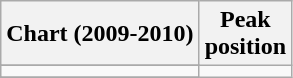<table class="wikitable sortable">
<tr>
<th>Chart (2009-2010)</th>
<th>Peak <br>position</th>
</tr>
<tr>
</tr>
<tr>
<td></td>
</tr>
<tr>
</tr>
<tr>
</tr>
<tr>
</tr>
<tr>
</tr>
<tr>
</tr>
</table>
